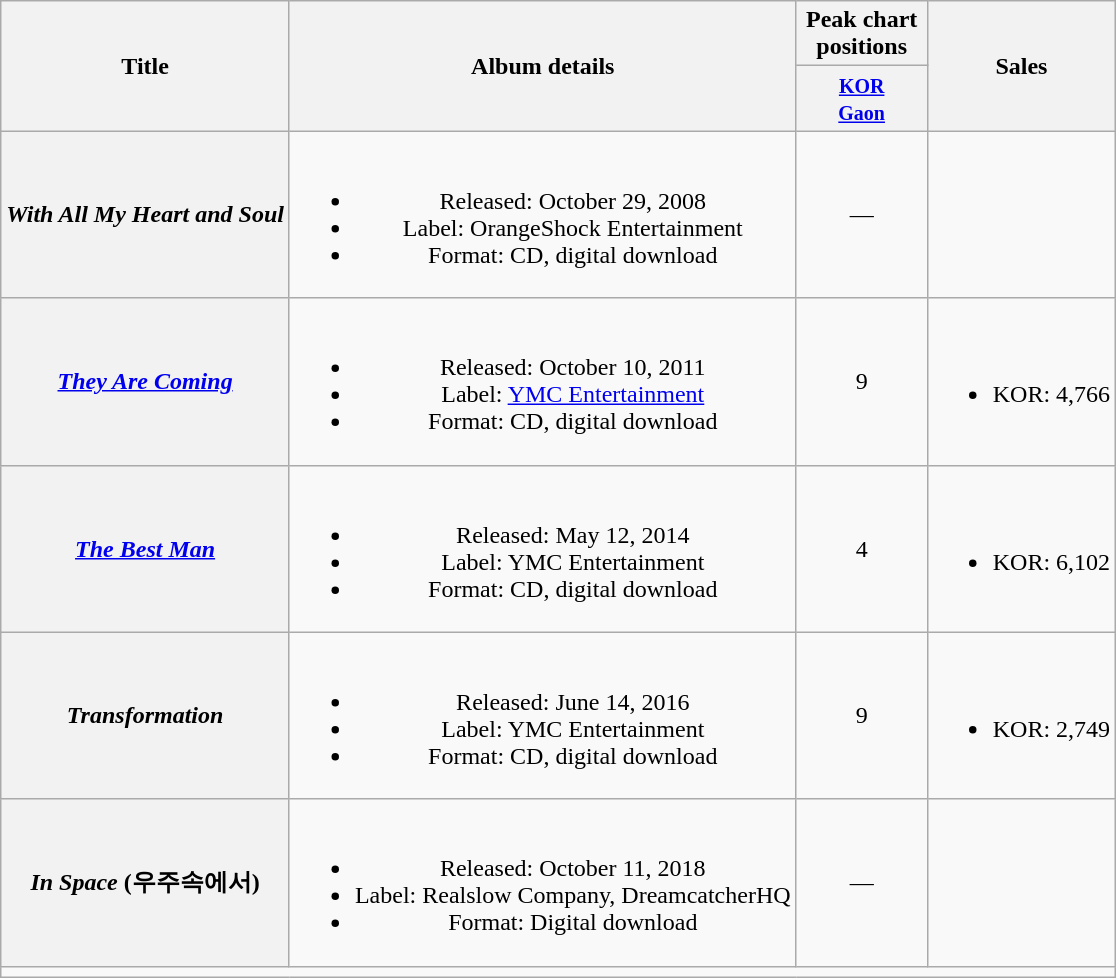<table class="wikitable plainrowheaders" style="text-align:center;">
<tr>
<th rowspan="2" scope="col">Title</th>
<th rowspan="2" scope="col">Album details</th>
<th colspan="1" scope="col" style="width:5em;">Peak chart positions</th>
<th rowspan="2" scope="col">Sales</th>
</tr>
<tr>
<th><small><a href='#'>KOR<br>Gaon</a></small><br></th>
</tr>
<tr>
<th scope="row"><em>With All My Heart and Soul</em></th>
<td><br><ul><li>Released: October 29, 2008</li><li>Label: OrangeShock Entertainment</li><li>Format: CD, digital download</li></ul></td>
<td>—</td>
<td></td>
</tr>
<tr>
<th scope="row"><em><a href='#'>They Are Coming</a></em></th>
<td><br><ul><li>Released: October 10, 2011</li><li>Label: <a href='#'>YMC Entertainment</a></li><li>Format: CD, digital download</li></ul></td>
<td>9</td>
<td><br><ul><li>KOR: 4,766</li></ul></td>
</tr>
<tr>
<th scope="row"><em><a href='#'>The Best Man</a></em></th>
<td><br><ul><li>Released: May 12, 2014</li><li>Label: YMC Entertainment</li><li>Format: CD, digital download</li></ul></td>
<td>4</td>
<td><br><ul><li>KOR: 6,102</li></ul></td>
</tr>
<tr>
<th scope="row"><em>Transformation </em></th>
<td><br><ul><li>Released: June 14, 2016</li><li>Label: YMC Entertainment</li><li>Format: CD, digital download</li></ul></td>
<td>9</td>
<td><br><ul><li>KOR: 2,749</li></ul></td>
</tr>
<tr>
<th scope="row"><em>In Space</em> (우주속에서)</th>
<td><br><ul><li>Released: October 11, 2018</li><li>Label: Realslow Company, DreamcatcherHQ</li><li>Format: Digital download</li></ul></td>
<td>—</td>
<td></td>
</tr>
<tr>
<td colspan="4"></td>
</tr>
</table>
